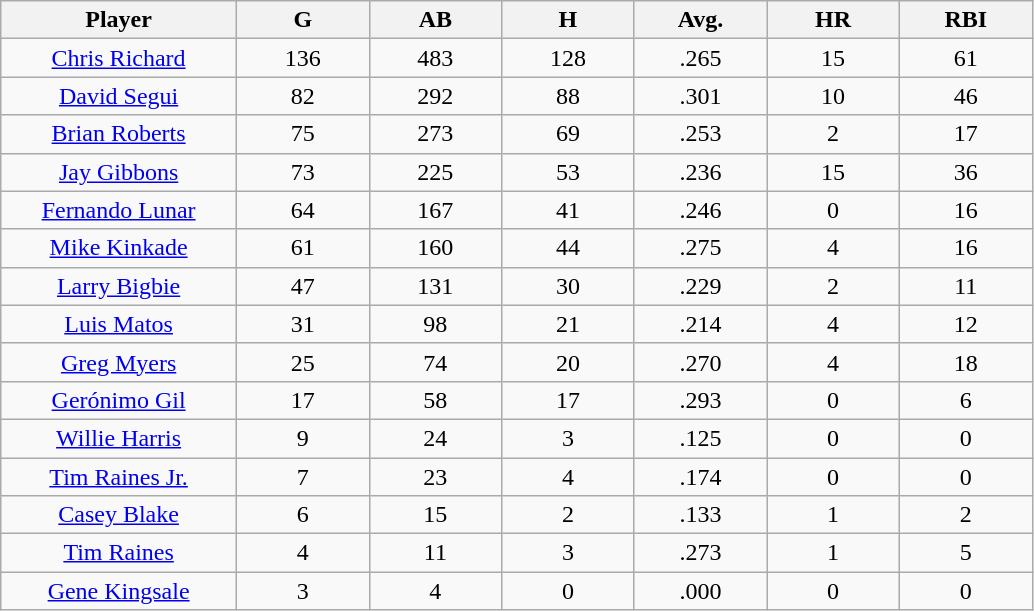<table class="wikitable sortable">
<tr>
<th bgcolor="#DDDDFF" width="16%">Player</th>
<th bgcolor="#DDDDFF" width="9%">G</th>
<th bgcolor="#DDDDFF" width="9%">AB</th>
<th bgcolor="#DDDDFF" width="9%">H</th>
<th bgcolor="#DDDDFF" width="9%">Avg.</th>
<th bgcolor="#DDDDFF" width="9%">HR</th>
<th bgcolor="#DDDDFF" width="9%">RBI</th>
</tr>
<tr align=center>
<td><a href='#'>Chris Richard</a></td>
<td>136</td>
<td>483</td>
<td>128</td>
<td>.265</td>
<td>15</td>
<td>61</td>
</tr>
<tr align=center>
<td><a href='#'>David Segui</a></td>
<td>82</td>
<td>292</td>
<td>88</td>
<td>.301</td>
<td>10</td>
<td>46</td>
</tr>
<tr align=center>
<td><a href='#'>Brian Roberts</a></td>
<td>75</td>
<td>273</td>
<td>69</td>
<td>.253</td>
<td>2</td>
<td>17</td>
</tr>
<tr align=center>
<td><a href='#'>Jay Gibbons</a></td>
<td>73</td>
<td>225</td>
<td>53</td>
<td>.236</td>
<td>15</td>
<td>36</td>
</tr>
<tr align=center>
<td><a href='#'>Fernando Lunar</a></td>
<td>64</td>
<td>167</td>
<td>41</td>
<td>.246</td>
<td>0</td>
<td>16</td>
</tr>
<tr align=center>
<td><a href='#'>Mike Kinkade</a></td>
<td>61</td>
<td>160</td>
<td>44</td>
<td>.275</td>
<td>4</td>
<td>16</td>
</tr>
<tr align=center>
<td><a href='#'>Larry Bigbie</a></td>
<td>47</td>
<td>131</td>
<td>30</td>
<td>.229</td>
<td>2</td>
<td>11</td>
</tr>
<tr align=center>
<td><a href='#'>Luis Matos</a></td>
<td>31</td>
<td>98</td>
<td>21</td>
<td>.214</td>
<td>4</td>
<td>12</td>
</tr>
<tr align=center>
<td><a href='#'>Greg Myers</a></td>
<td>25</td>
<td>74</td>
<td>20</td>
<td>.270</td>
<td>4</td>
<td>18</td>
</tr>
<tr align=center>
<td><a href='#'>Gerónimo Gil</a></td>
<td>17</td>
<td>58</td>
<td>17</td>
<td>.293</td>
<td>0</td>
<td>6</td>
</tr>
<tr align=center>
<td><a href='#'>Willie Harris</a></td>
<td>9</td>
<td>24</td>
<td>3</td>
<td>.125</td>
<td>0</td>
<td>0</td>
</tr>
<tr align=center>
<td><a href='#'>Tim Raines Jr.</a></td>
<td>7</td>
<td>23</td>
<td>4</td>
<td>.174</td>
<td>0</td>
<td>0</td>
</tr>
<tr align=center>
<td><a href='#'>Casey Blake</a></td>
<td>6</td>
<td>15</td>
<td>2</td>
<td>.133</td>
<td>1</td>
<td>2</td>
</tr>
<tr align=center>
<td><a href='#'>Tim Raines</a></td>
<td>4</td>
<td>11</td>
<td>3</td>
<td>.273</td>
<td>1</td>
<td>5</td>
</tr>
<tr align=center>
<td><a href='#'>Gene Kingsale</a></td>
<td>3</td>
<td>4</td>
<td>0</td>
<td>.000</td>
<td>0</td>
<td>0</td>
</tr>
</table>
